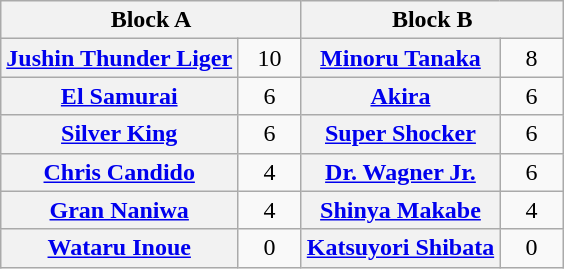<table class="wikitable" style="margin: 1em auto 1em auto;text-align:center">
<tr>
<th colspan="2">Block A</th>
<th colspan="2">Block B</th>
</tr>
<tr>
<th><a href='#'>Jushin Thunder Liger</a></th>
<td style="width:35px">10</td>
<th><a href='#'>Minoru Tanaka</a></th>
<td style="width:35px">8</td>
</tr>
<tr>
<th><a href='#'>El Samurai</a></th>
<td>6</td>
<th><a href='#'>Akira</a></th>
<td>6</td>
</tr>
<tr>
<th><a href='#'>Silver King</a></th>
<td>6</td>
<th><a href='#'>Super Shocker</a></th>
<td>6</td>
</tr>
<tr>
<th><a href='#'>Chris Candido</a></th>
<td>4</td>
<th><a href='#'>Dr. Wagner Jr.</a></th>
<td>6</td>
</tr>
<tr>
<th><a href='#'>Gran Naniwa</a></th>
<td>4</td>
<th><a href='#'>Shinya Makabe</a></th>
<td>4</td>
</tr>
<tr>
<th><a href='#'>Wataru Inoue</a></th>
<td>0</td>
<th><a href='#'>Katsuyori Shibata</a></th>
<td>0</td>
</tr>
</table>
